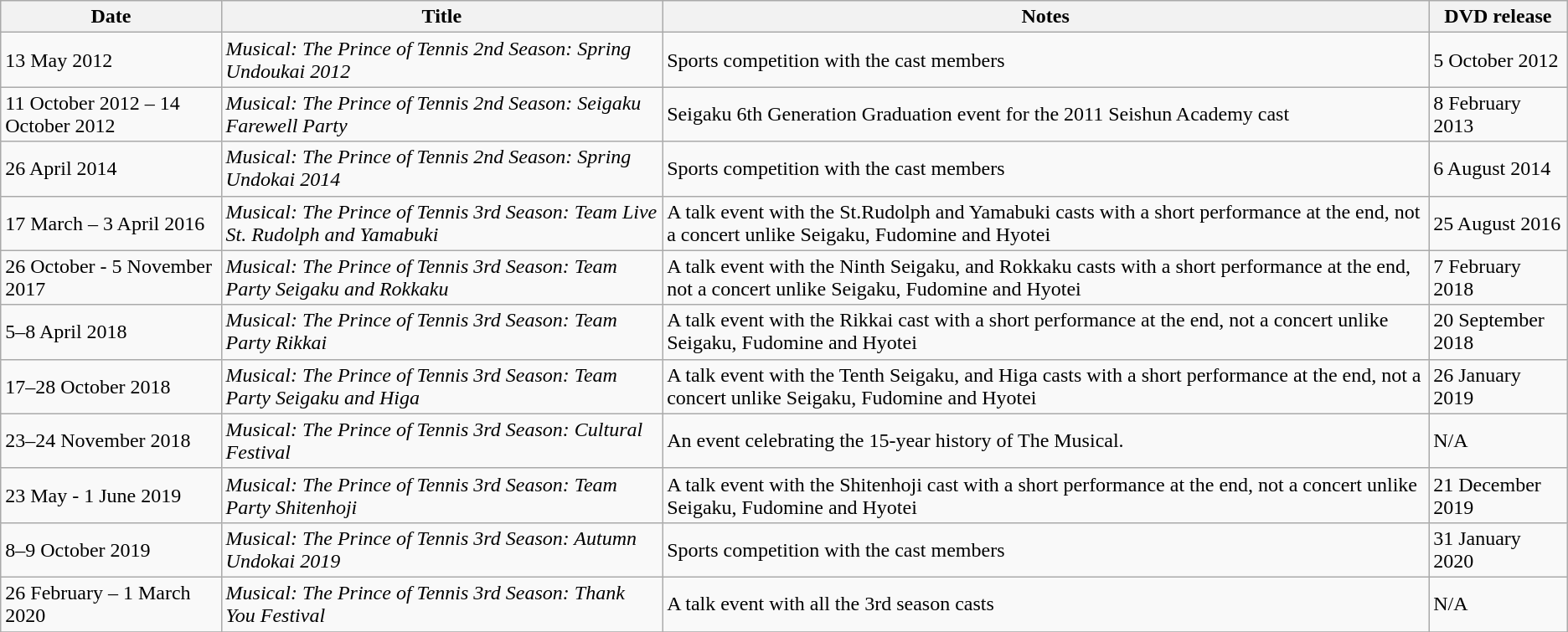<table class="wikitable">
<tr>
<th>Date</th>
<th>Title</th>
<th>Notes</th>
<th>DVD release</th>
</tr>
<tr>
<td>13 May 2012</td>
<td><em>Musical: The Prince of Tennis 2nd Season: Spring Undoukai 2012</em></td>
<td>Sports competition with the cast members</td>
<td>5 October 2012</td>
</tr>
<tr>
<td>11 October 2012 – 14 October 2012</td>
<td><em>Musical: The Prince of Tennis 2nd Season: Seigaku Farewell Party</em></td>
<td>Seigaku 6th Generation Graduation event for the 2011 Seishun Academy cast</td>
<td>8 February 2013</td>
</tr>
<tr>
<td>26 April 2014</td>
<td><em>Musical: The Prince of Tennis 2nd Season: Spring Undokai 2014</em></td>
<td>Sports competition with the cast members</td>
<td>6 August 2014</td>
</tr>
<tr>
<td>17 March – 3 April 2016</td>
<td><em>Musical: The Prince of Tennis 3rd Season: Team Live St. Rudolph and Yamabuki</em></td>
<td>A talk event with the St.Rudolph and Yamabuki casts with a short performance at the end, not a concert unlike Seigaku, Fudomine and Hyotei</td>
<td>25 August 2016</td>
</tr>
<tr>
<td>26 October - 5 November 2017</td>
<td><em>Musical: The Prince of Tennis 3rd Season: Team Party Seigaku and Rokkaku</em></td>
<td>A talk event with the Ninth Seigaku, and Rokkaku casts with a short performance at the end, not a concert unlike Seigaku, Fudomine and Hyotei</td>
<td>7 February 2018</td>
</tr>
<tr>
<td>5–8 April 2018</td>
<td><em>Musical: The Prince of Tennis 3rd Season: Team Party Rikkai</em></td>
<td>A talk event with the Rikkai cast with a short performance at the end, not a concert unlike Seigaku, Fudomine and Hyotei</td>
<td>20 September 2018</td>
</tr>
<tr>
<td>17–28 October 2018</td>
<td><em>Musical: The Prince of Tennis 3rd Season: Team Party Seigaku and Higa</em></td>
<td>A talk event with the Tenth Seigaku, and Higa casts with a short performance at the end, not a concert unlike Seigaku, Fudomine and Hyotei</td>
<td>26 January 2019</td>
</tr>
<tr>
<td>23–24 November 2018</td>
<td><em>Musical: The Prince of Tennis 3rd Season: Cultural Festival</em></td>
<td>An event celebrating the 15-year history of The Musical.</td>
<td>N/A</td>
</tr>
<tr>
<td>23 May - 1 June 2019</td>
<td><em>Musical: The Prince of Tennis 3rd Season: Team Party Shitenhoji</em></td>
<td>A talk event with the Shitenhoji cast with a short performance at the end, not a concert unlike Seigaku, Fudomine and Hyotei</td>
<td>21 December 2019</td>
</tr>
<tr>
<td>8–9 October 2019</td>
<td><em>Musical: The Prince of Tennis 3rd Season: Autumn Undokai 2019</em></td>
<td>Sports competition with the cast members</td>
<td>31 January 2020</td>
</tr>
<tr>
<td>26 February – 1 March 2020</td>
<td><em>Musical: The Prince of Tennis 3rd Season: Thank You Festival</em></td>
<td>A talk event with all the 3rd season casts</td>
<td>N/A</td>
</tr>
<tr>
</tr>
</table>
